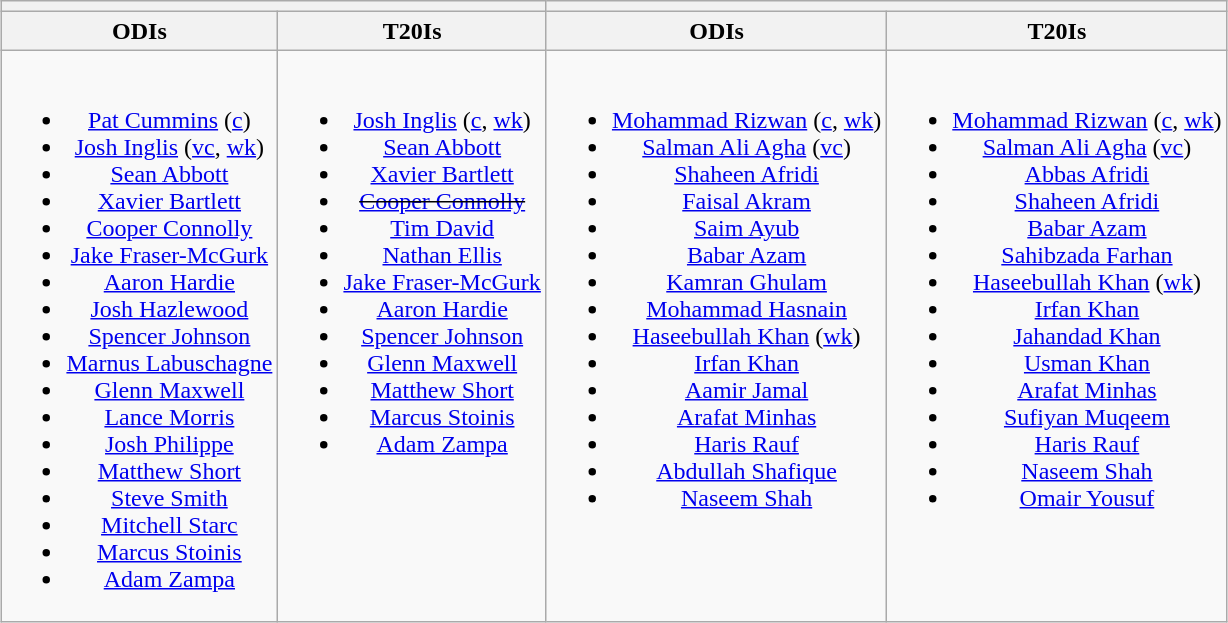<table class="wikitable" style="text-align:center;margin:auto">
<tr>
<th colspan="2"></th>
<th colspan="2"></th>
</tr>
<tr>
<th>ODIs</th>
<th>T20Is</th>
<th>ODIs</th>
<th>T20Is</th>
</tr>
<tr style="vertical-align:top">
<td><br><ul><li><a href='#'>Pat Cummins</a> (<a href='#'>c</a>)</li><li><a href='#'>Josh Inglis</a> (<a href='#'>vc</a>, <a href='#'>wk</a>)</li><li><a href='#'>Sean Abbott</a></li><li><a href='#'>Xavier Bartlett</a></li><li><a href='#'>Cooper Connolly</a></li><li><a href='#'>Jake Fraser-McGurk</a></li><li><a href='#'>Aaron Hardie</a></li><li><a href='#'>Josh Hazlewood</a></li><li><a href='#'>Spencer Johnson</a></li><li><a href='#'>Marnus Labuschagne</a></li><li><a href='#'>Glenn Maxwell</a></li><li><a href='#'>Lance Morris</a></li><li><a href='#'>Josh Philippe</a></li><li><a href='#'>Matthew Short</a></li><li><a href='#'>Steve Smith</a></li><li><a href='#'>Mitchell Starc</a></li><li><a href='#'>Marcus Stoinis</a></li><li><a href='#'>Adam Zampa</a></li></ul></td>
<td><br><ul><li><a href='#'>Josh Inglis</a> (<a href='#'>c</a>, <a href='#'>wk</a>)</li><li><a href='#'>Sean Abbott</a></li><li><a href='#'>Xavier Bartlett</a></li><li><s><a href='#'>Cooper Connolly</a></s></li><li><a href='#'>Tim David</a></li><li><a href='#'>Nathan Ellis</a></li><li><a href='#'>Jake Fraser-McGurk</a></li><li><a href='#'>Aaron Hardie</a></li><li><a href='#'>Spencer Johnson</a></li><li><a href='#'>Glenn Maxwell</a></li><li><a href='#'>Matthew Short</a></li><li><a href='#'>Marcus Stoinis</a></li><li><a href='#'>Adam Zampa</a></li></ul></td>
<td><br><ul><li><a href='#'>Mohammad Rizwan</a> (<a href='#'>c</a>, <a href='#'>wk</a>)</li><li><a href='#'>Salman Ali Agha</a> (<a href='#'>vc</a>)</li><li><a href='#'>Shaheen Afridi</a></li><li><a href='#'>Faisal Akram</a></li><li><a href='#'>Saim Ayub</a></li><li><a href='#'>Babar Azam</a></li><li><a href='#'>Kamran Ghulam</a></li><li><a href='#'>Mohammad Hasnain</a></li><li><a href='#'>Haseebullah Khan</a> (<a href='#'>wk</a>)</li><li><a href='#'>Irfan Khan</a></li><li><a href='#'>Aamir Jamal</a></li><li><a href='#'>Arafat Minhas</a></li><li><a href='#'>Haris Rauf</a></li><li><a href='#'>Abdullah Shafique</a></li><li><a href='#'>Naseem Shah</a></li></ul></td>
<td><br><ul><li><a href='#'>Mohammad Rizwan</a> (<a href='#'>c</a>, <a href='#'>wk</a>)</li><li><a href='#'>Salman Ali Agha</a> (<a href='#'>vc</a>)</li><li><a href='#'>Abbas Afridi</a></li><li><a href='#'>Shaheen Afridi</a></li><li><a href='#'>Babar Azam</a></li><li><a href='#'>Sahibzada Farhan</a></li><li><a href='#'>Haseebullah Khan</a> (<a href='#'>wk</a>)</li><li><a href='#'>Irfan Khan</a></li><li><a href='#'>Jahandad Khan</a></li><li><a href='#'>Usman Khan</a></li><li><a href='#'>Arafat Minhas</a></li><li><a href='#'>Sufiyan Muqeem</a></li><li><a href='#'>Haris Rauf</a></li><li><a href='#'>Naseem Shah</a></li><li><a href='#'>Omair Yousuf</a></li></ul></td>
</tr>
</table>
